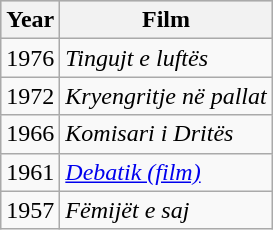<table class="wikitable sortable">
<tr style="background:#ccc; text-align:center;">
<th>Year</th>
<th>Film</th>
</tr>
<tr>
<td>1976</td>
<td><em>Tingujt e luftës</em></td>
</tr>
<tr>
<td>1972</td>
<td><em>Kryengritje në pallat</em></td>
</tr>
<tr>
<td>1966</td>
<td><em>Komisari i Dritës</em></td>
</tr>
<tr>
<td>1961</td>
<td><em><a href='#'>Debatik (film)</a></em></td>
</tr>
<tr>
<td>1957</td>
<td><em>Fëmijët e saj</em></td>
</tr>
</table>
